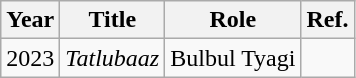<table class="wikitable">
<tr>
<th>Year</th>
<th>Title</th>
<th>Role</th>
<th>Ref.</th>
</tr>
<tr>
<td>2023</td>
<td><em>Tatlubaaz</em></td>
<td>Bulbul Tyagi</td>
<td></td>
</tr>
</table>
